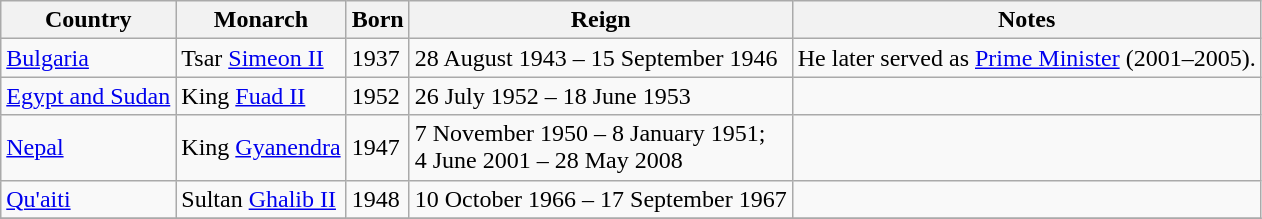<table class="wikitable">
<tr>
<th>Country</th>
<th>Monarch</th>
<th>Born</th>
<th>Reign</th>
<th>Notes</th>
</tr>
<tr>
<td> <a href='#'>Bulgaria</a></td>
<td>Tsar <a href='#'>Simeon II</a></td>
<td>1937</td>
<td>28 August 1943 – 15 September 1946</td>
<td>He later served as <a href='#'>Prime Minister</a> (2001–2005).</td>
</tr>
<tr>
<td> <a href='#'>Egypt and Sudan</a></td>
<td>King <a href='#'>Fuad II</a></td>
<td>1952</td>
<td>26 July 1952 – 18 June 1953</td>
<td></td>
</tr>
<tr>
<td> <a href='#'>Nepal</a></td>
<td>King <a href='#'>Gyanendra</a></td>
<td>1947</td>
<td>7 November 1950 – 8 January 1951;<br>4 June 2001 – 28 May 2008</td>
<td></td>
</tr>
<tr>
<td> <a href='#'>Qu'aiti</a></td>
<td>Sultan <a href='#'>Ghalib II</a></td>
<td>1948</td>
<td>10 October 1966 – 17 September 1967</td>
<td></td>
</tr>
<tr>
</tr>
</table>
